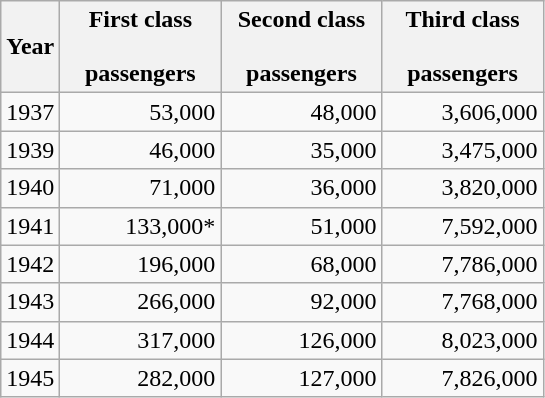<table class="wikitable">
<tr>
<th scope="col" width="30px">Year</th>
<th scope="col" width="100px">First class<br><br>passengers</th>
<th scope="col" width="100px">Second class<br><br>passengers</th>
<th scope="col" width="100px">Third class<br><br>passengers</th>
</tr>
<tr>
<td align="center">1937</td>
<td align="right">53,000</td>
<td align="right">48,000</td>
<td align="right">3,606,000</td>
</tr>
<tr>
<td align="center">1939</td>
<td align="right">46,000</td>
<td align="right">35,000</td>
<td align="right">3,475,000</td>
</tr>
<tr>
<td align="center">1940</td>
<td align="right">71,000</td>
<td align="right">36,000</td>
<td align="right">3,820,000</td>
</tr>
<tr>
<td align="center">1941</td>
<td align="right">133,000*</td>
<td align="right">51,000</td>
<td align="right">7,592,000</td>
</tr>
<tr>
<td align="center">1942</td>
<td align="right">196,000</td>
<td align="right">68,000</td>
<td align="right">7,786,000</td>
</tr>
<tr>
<td align="center">1943</td>
<td align="right">266,000</td>
<td align="right">92,000</td>
<td align="right">7,768,000</td>
</tr>
<tr>
<td align="center">1944</td>
<td align="right">317,000</td>
<td align="right">126,000</td>
<td align="right">8,023,000</td>
</tr>
<tr>
<td align="center">1945</td>
<td align="right">282,000</td>
<td align="right">127,000</td>
<td align="right">7,826,000</td>
</tr>
</table>
